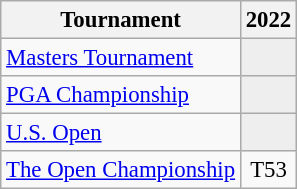<table class="wikitable" style="font-size:95%;text-align:center;">
<tr>
<th>Tournament</th>
<th>2022</th>
</tr>
<tr>
<td align=left><a href='#'>Masters Tournament</a></td>
<td style="background:#eeeeee;"></td>
</tr>
<tr>
<td align=left><a href='#'>PGA Championship</a></td>
<td style="background:#eeeeee;"></td>
</tr>
<tr>
<td align=left><a href='#'>U.S. Open</a></td>
<td style="background:#eeeeee;"></td>
</tr>
<tr>
<td align=left><a href='#'>The Open Championship</a></td>
<td>T53</td>
</tr>
</table>
